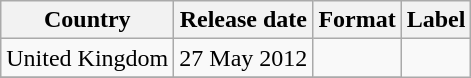<table class="wikitable plainrowheaders">
<tr>
<th scope="col">Country</th>
<th scope="col">Release date</th>
<th scope="col">Format</th>
<th scope="col">Label</th>
</tr>
<tr>
<td>United Kingdom</td>
<td>27 May 2012</td>
<td></td>
<td rowspan="2"></td>
</tr>
<tr>
</tr>
</table>
